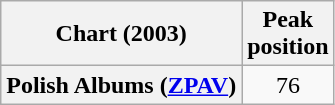<table class="wikitable plainrowheaders">
<tr>
<th scope="col">Chart (2003)</th>
<th scope="col">Peak<br>position</th>
</tr>
<tr>
<th scope="row">Polish Albums (<a href='#'>ZPAV</a>)</th>
<td style="text-align:center;">76</td>
</tr>
</table>
